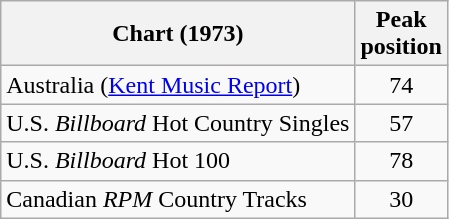<table class="wikitable">
<tr>
<th align="left">Chart (1973)</th>
<th align="center">Peak<br>position</th>
</tr>
<tr>
<td>Australia (<a href='#'>Kent Music Report</a>)</td>
<td align="center">74</td>
</tr>
<tr>
<td align="left">U.S. <em>Billboard</em> Hot Country Singles</td>
<td align="center">57</td>
</tr>
<tr>
<td align="left">U.S. <em>Billboard</em> Hot 100</td>
<td align="center">78</td>
</tr>
<tr>
<td align="left">Canadian <em>RPM</em> Country Tracks</td>
<td align="center">30</td>
</tr>
</table>
